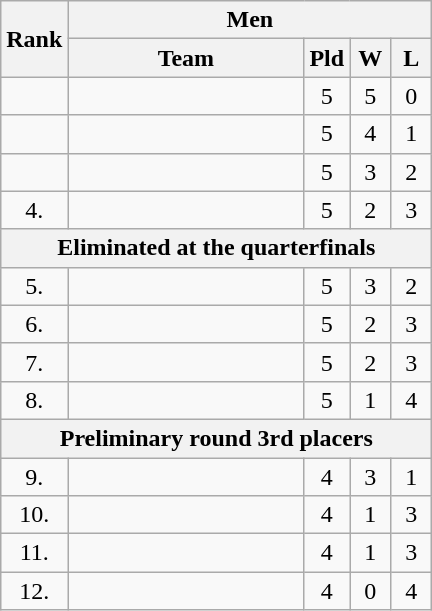<table class=wikitable>
<tr>
<th rowspan=2>Rank</th>
<th colspan=4>Men</th>
</tr>
<tr>
<th width=150px>Team</th>
<th width=20px>Pld</th>
<th width=20px>W</th>
<th width=20px>L</th>
</tr>
<tr align=center>
<td></td>
<td align=left></td>
<td>5</td>
<td>5</td>
<td>0</td>
</tr>
<tr align=center>
<td></td>
<td align=left></td>
<td>5</td>
<td>4</td>
<td>1</td>
</tr>
<tr align=center>
<td></td>
<td align=left></td>
<td>5</td>
<td>3</td>
<td>2</td>
</tr>
<tr align=center>
<td>4.</td>
<td align=left></td>
<td>5</td>
<td>2</td>
<td>3</td>
</tr>
<tr>
<th colspan=9>Eliminated at the quarterfinals</th>
</tr>
<tr align=center>
<td>5.</td>
<td align=left></td>
<td>5</td>
<td>3</td>
<td>2</td>
</tr>
<tr align=center>
<td>6.</td>
<td align=left></td>
<td>5</td>
<td>2</td>
<td>3</td>
</tr>
<tr align=center>
<td>7.</td>
<td align=left></td>
<td>5</td>
<td>2</td>
<td>3</td>
</tr>
<tr align=center>
<td>8.</td>
<td align=left></td>
<td>5</td>
<td>1</td>
<td>4</td>
</tr>
<tr>
<th colspan=9>Preliminary round 3rd placers</th>
</tr>
<tr align=center>
<td>9.</td>
<td align=left></td>
<td>4</td>
<td>3</td>
<td>1</td>
</tr>
<tr align=center>
<td>10.</td>
<td align=left></td>
<td>4</td>
<td>1</td>
<td>3</td>
</tr>
<tr align=center>
<td>11.</td>
<td align=left></td>
<td>4</td>
<td>1</td>
<td>3</td>
</tr>
<tr align=center>
<td>12.</td>
<td align=left></td>
<td>4</td>
<td>0</td>
<td>4</td>
</tr>
</table>
